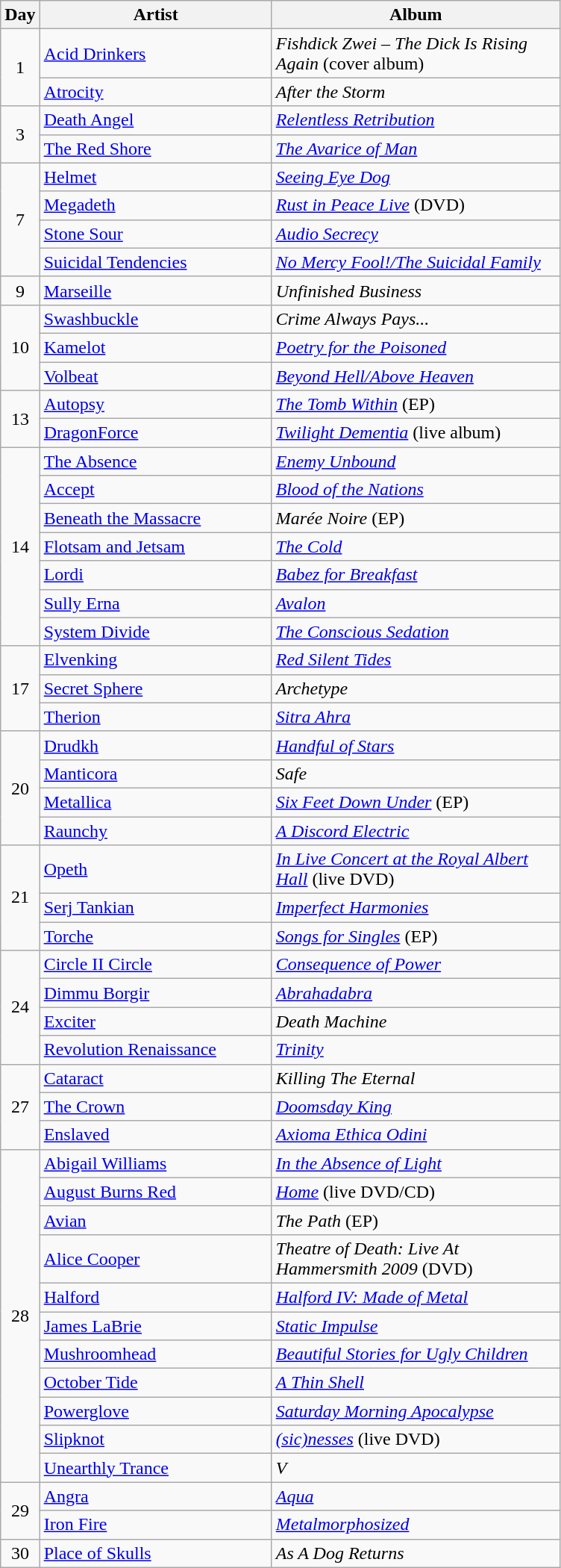<table class="wikitable">
<tr>
<th style="width:20px;">Day</th>
<th style="width:200px;">Artist</th>
<th style="width:250px;">Album</th>
</tr>
<tr>
<td style="text-align:center;" rowspan="2">1</td>
<td><a href='#'>Acid Drinkers</a></td>
<td><em>Fishdick Zwei – The Dick Is Rising Again</em> (cover album)</td>
</tr>
<tr>
<td><a href='#'>Atrocity</a></td>
<td><em>After the Storm</em></td>
</tr>
<tr>
<td style="text-align:center;" rowspan="2">3</td>
<td><a href='#'>Death Angel</a></td>
<td><em><a href='#'>Relentless Retribution</a></em></td>
</tr>
<tr>
<td><a href='#'>The Red Shore</a></td>
<td><em><a href='#'>The Avarice of Man</a></em></td>
</tr>
<tr>
<td style="text-align:center;" rowspan="4">7</td>
<td><a href='#'>Helmet</a></td>
<td><em><a href='#'>Seeing Eye Dog</a></em></td>
</tr>
<tr>
<td><a href='#'>Megadeth</a></td>
<td><em><a href='#'>Rust in Peace Live</a></em> (DVD)</td>
</tr>
<tr>
<td><a href='#'>Stone Sour</a></td>
<td><em><a href='#'>Audio Secrecy</a></em></td>
</tr>
<tr>
<td><a href='#'>Suicidal Tendencies</a></td>
<td><em><a href='#'>No Mercy Fool!/The Suicidal Family</a></em></td>
</tr>
<tr>
<td style="text-align:center;">9</td>
<td><a href='#'>Marseille</a></td>
<td><em>Unfinished Business</em></td>
</tr>
<tr>
<td style="text-align:center;" rowspan="3">10</td>
<td><a href='#'>Swashbuckle</a></td>
<td><em>Crime Always Pays...</em></td>
</tr>
<tr>
<td><a href='#'>Kamelot</a></td>
<td><em><a href='#'>Poetry for the Poisoned</a></em></td>
</tr>
<tr>
<td><a href='#'>Volbeat</a></td>
<td><em><a href='#'>Beyond Hell/Above Heaven</a></em></td>
</tr>
<tr>
<td style="text-align:center;" rowspan="2">13</td>
<td><a href='#'>Autopsy</a></td>
<td><em><a href='#'>The Tomb Within</a></em> (EP)</td>
</tr>
<tr>
<td><a href='#'>DragonForce</a></td>
<td><em><a href='#'>Twilight Dementia</a></em> (live album)</td>
</tr>
<tr>
<td style="text-align:center;" rowspan="7">14</td>
<td><a href='#'>The Absence</a></td>
<td><em><a href='#'>Enemy Unbound</a></em></td>
</tr>
<tr>
<td><a href='#'>Accept</a></td>
<td><em><a href='#'>Blood of the Nations</a></em></td>
</tr>
<tr>
<td><a href='#'>Beneath the Massacre</a></td>
<td><em>Marée Noire</em> (EP)</td>
</tr>
<tr>
<td><a href='#'>Flotsam and Jetsam</a></td>
<td><em><a href='#'>The Cold</a></em></td>
</tr>
<tr>
<td><a href='#'>Lordi</a></td>
<td><em><a href='#'>Babez for Breakfast</a></em></td>
</tr>
<tr>
<td><a href='#'>Sully Erna</a></td>
<td><em><a href='#'>Avalon</a></em></td>
</tr>
<tr>
<td><a href='#'>System Divide</a></td>
<td><em><a href='#'>The Conscious Sedation</a></em></td>
</tr>
<tr>
<td style="text-align:center;" rowspan="3">17</td>
<td><a href='#'>Elvenking</a></td>
<td><em><a href='#'>Red Silent Tides</a></em></td>
</tr>
<tr>
<td><a href='#'>Secret Sphere</a></td>
<td><em>Archetype</em></td>
</tr>
<tr>
<td><a href='#'>Therion</a></td>
<td><em><a href='#'>Sitra Ahra</a></em></td>
</tr>
<tr>
<td style="text-align:center;" rowspan="4">20</td>
<td><a href='#'>Drudkh</a></td>
<td><em><a href='#'>Handful of Stars</a></em></td>
</tr>
<tr>
<td><a href='#'>Manticora</a></td>
<td><em>Safe</em></td>
</tr>
<tr>
<td><a href='#'>Metallica</a></td>
<td><em><a href='#'>Six Feet Down Under</a></em> (EP)</td>
</tr>
<tr>
<td><a href='#'>Raunchy</a></td>
<td><em><a href='#'>A Discord Electric</a></em></td>
</tr>
<tr>
<td style="text-align:center;" rowspan="3">21</td>
<td><a href='#'>Opeth</a></td>
<td><em><a href='#'>In Live Concert at the Royal Albert Hall</a></em> (live DVD)</td>
</tr>
<tr>
<td><a href='#'>Serj Tankian</a></td>
<td><em><a href='#'>Imperfect Harmonies</a></em></td>
</tr>
<tr>
<td><a href='#'>Torche</a></td>
<td><em><a href='#'>Songs for Singles</a></em> (EP)</td>
</tr>
<tr>
<td style="text-align:center;" rowspan="4">24</td>
<td><a href='#'>Circle II Circle</a></td>
<td><em><a href='#'>Consequence of Power</a></em></td>
</tr>
<tr>
<td><a href='#'>Dimmu Borgir</a></td>
<td><em><a href='#'>Abrahadabra</a></em></td>
</tr>
<tr>
<td><a href='#'>Exciter</a></td>
<td><em>Death Machine</em></td>
</tr>
<tr>
<td><a href='#'>Revolution Renaissance</a></td>
<td><em><a href='#'>Trinity</a></em></td>
</tr>
<tr>
<td style="text-align:center;" rowspan="3">27</td>
<td><a href='#'>Cataract</a></td>
<td><em>Killing The Eternal</em></td>
</tr>
<tr>
<td><a href='#'>The Crown</a></td>
<td><em><a href='#'>Doomsday King</a></em></td>
</tr>
<tr>
<td><a href='#'>Enslaved</a></td>
<td><em><a href='#'>Axioma Ethica Odini</a></em></td>
</tr>
<tr>
<td style="text-align:center;" rowspan="11">28</td>
<td><a href='#'>Abigail Williams</a></td>
<td><em><a href='#'>In the Absence of Light</a></em></td>
</tr>
<tr>
<td><a href='#'>August Burns Red</a></td>
<td><em><a href='#'>Home</a></em> (live DVD/CD)</td>
</tr>
<tr>
<td><a href='#'>Avian</a></td>
<td><em>The Path</em> (EP)</td>
</tr>
<tr>
<td><a href='#'>Alice Cooper</a></td>
<td><em>Theatre of Death: Live At Hammersmith 2009</em> (DVD)</td>
</tr>
<tr>
<td><a href='#'>Halford</a></td>
<td><em><a href='#'>Halford IV: Made of Metal</a></em></td>
</tr>
<tr>
<td><a href='#'>James LaBrie</a></td>
<td><em><a href='#'>Static Impulse</a></em></td>
</tr>
<tr>
<td><a href='#'>Mushroomhead</a></td>
<td><em><a href='#'>Beautiful Stories for Ugly Children</a></em></td>
</tr>
<tr>
<td><a href='#'>October Tide</a></td>
<td><em><a href='#'>A Thin Shell</a></em></td>
</tr>
<tr>
<td><a href='#'>Powerglove</a></td>
<td><em><a href='#'>Saturday Morning Apocalypse</a></em></td>
</tr>
<tr>
<td><a href='#'>Slipknot</a></td>
<td><em><a href='#'>(sic)nesses</a></em> (live DVD)</td>
</tr>
<tr>
<td><a href='#'>Unearthly Trance</a></td>
<td><em>V</em></td>
</tr>
<tr>
<td style="text-align:center;" rowspan="2">29</td>
<td><a href='#'>Angra</a></td>
<td><em><a href='#'>Aqua</a></em></td>
</tr>
<tr>
<td><a href='#'>Iron Fire</a></td>
<td><em><a href='#'>Metalmorphosized</a></em></td>
</tr>
<tr>
<td style="text-align:center;">30</td>
<td><a href='#'>Place of Skulls</a></td>
<td><em>As A Dog Returns</em></td>
</tr>
</table>
